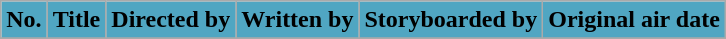<table class="wikitable" style=": background:#FFF;">
<tr>
<th style="background:#50A6C2;">No.</th>
<th style="background:#50A6C2;">Title</th>
<th style="background:#50A6C2;">Directed by</th>
<th style="background:#50A6C2;">Written by</th>
<th style="background:#50A6C2;">Storyboarded by</th>
<th style="background:#50A6C2;">Original air date</th>
</tr>
<tr>
</tr>
</table>
